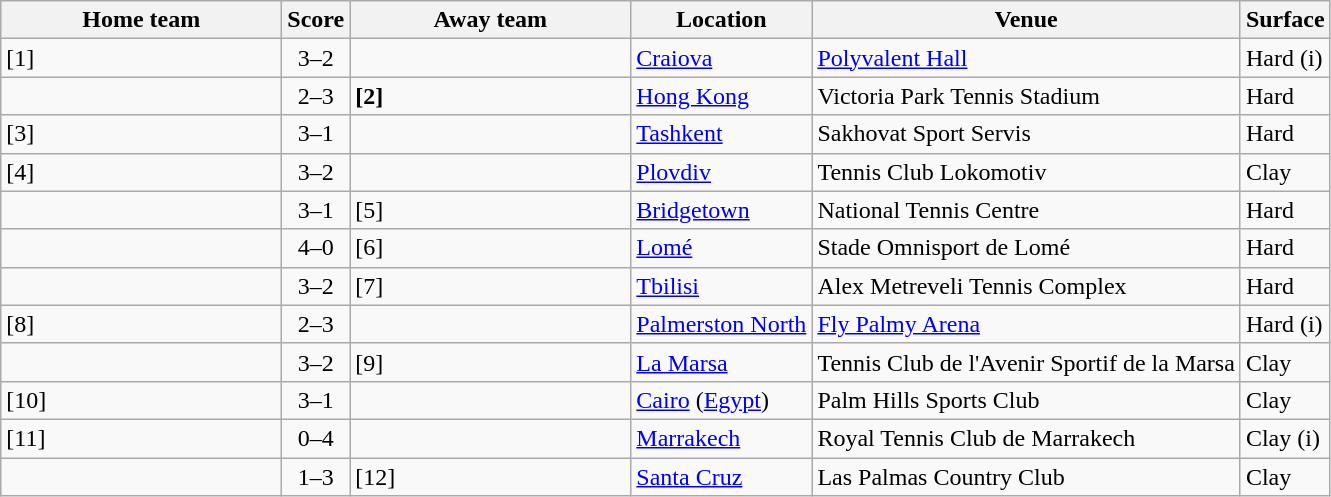<table class="wikitable nowrap">
<tr>
<th width=180>Home team</th>
<th>Score</th>
<th width=180>Away team</th>
<th>Location</th>
<th>Venue</th>
<th>Surface</th>
</tr>
<tr>
<td><strong></strong> [1]</td>
<td align=center>3–2</td>
<td></td>
<td><a href='#'>Craiova</a></td>
<td><a href='#'>Polyvalent Hall</a></td>
<td>Hard (i)</td>
</tr>
<tr>
<td></td>
<td align=center>2–3</td>
<td><strong> [2]</strong></td>
<td><a href='#'>Hong Kong</a></td>
<td>Victoria Park Tennis Stadium</td>
<td>Hard</td>
</tr>
<tr>
<td><strong></strong> [3]</td>
<td align=center>3–1</td>
<td></td>
<td><a href='#'>Tashkent</a></td>
<td>Sakhovat Sport Servis</td>
<td>Hard</td>
</tr>
<tr>
<td><strong></strong> [4]</td>
<td align=center>3–2</td>
<td></td>
<td><a href='#'>Plovdiv</a></td>
<td>Tennis Club Lokomotiv</td>
<td>Clay</td>
</tr>
<tr>
<td><strong></strong></td>
<td align=center>3–1</td>
<td> [5]</td>
<td><a href='#'>Bridgetown</a></td>
<td>National Tennis Centre</td>
<td>Hard</td>
</tr>
<tr>
<td><strong></strong></td>
<td align=center>4–0</td>
<td> [6]</td>
<td><a href='#'>Lomé</a></td>
<td>Stade Omnisport de Lomé</td>
<td>Hard</td>
</tr>
<tr>
<td><strong></strong></td>
<td align=center>3–2</td>
<td> [7]</td>
<td><a href='#'>Tbilisi</a></td>
<td>Alex Metreveli Tennis Complex</td>
<td>Hard</td>
</tr>
<tr>
<td> [8]</td>
<td align=center>2–3</td>
<td><strong></strong></td>
<td><a href='#'>Palmerston North</a></td>
<td><a href='#'>Fly Palmy Arena</a></td>
<td>Hard (i)</td>
</tr>
<tr>
<td><strong></strong></td>
<td align=center>3–2</td>
<td> [9]</td>
<td><a href='#'>La Marsa</a></td>
<td>Tennis Club de l'Avenir Sportif de la Marsa</td>
<td>Clay</td>
</tr>
<tr>
<td><strong></strong> [10]</td>
<td align=center>3–1</td>
<td></td>
<td><a href='#'>Cairo</a> (<a href='#'>Egypt</a>)</td>
<td>Palm Hills Sports Club</td>
<td>Clay</td>
</tr>
<tr>
<td> [11]</td>
<td align=center>0–4</td>
<td><strong></strong></td>
<td><a href='#'>Marrakech</a></td>
<td>Royal Tennis Club de Marrakech</td>
<td>Clay (i)</td>
</tr>
<tr>
<td></td>
<td align=center>1–3</td>
<td><strong></strong> [12]</td>
<td><a href='#'>Santa Cruz</a></td>
<td>Las Palmas Country Club</td>
<td>Clay</td>
</tr>
</table>
